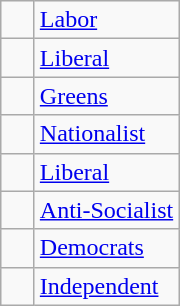<table class="wikitable">
<tr>
<td width=15 > </td>
<td><a href='#'>Labor</a></td>
</tr>
<tr>
<td width=15 > </td>
<td><a href='#'>Liberal</a></td>
</tr>
<tr>
<td width=15 > </td>
<td><a href='#'>Greens</a></td>
</tr>
<tr>
<td width=15 > </td>
<td><a href='#'>Nationalist</a></td>
</tr>
<tr>
<td width=15 > </td>
<td><a href='#'>Liberal</a></td>
</tr>
<tr>
<td width=15 > </td>
<td><a href='#'>Anti-Socialist</a></td>
</tr>
<tr>
<td width=15 > </td>
<td><a href='#'>Democrats</a></td>
</tr>
<tr>
<td width=15 > </td>
<td><a href='#'>Independent</a></td>
</tr>
</table>
